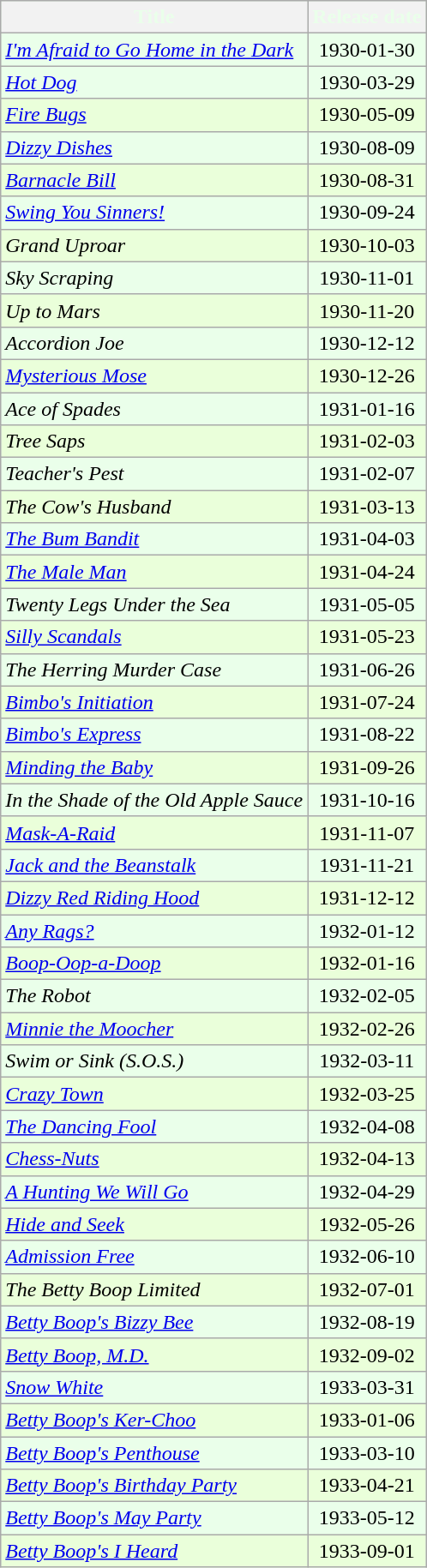<table class=wikitable style="background:#EAFFEA">
<tr style="color:#EAFFEA">
<th>Title</th>
<th>Release date</th>
</tr>
<tr>
<td><em><a href='#'>I'm Afraid to Go Home in the Dark</a></em></td>
<td align="center">1930-01-30</td>
</tr>
<tr>
<td><em><a href='#'>Hot Dog</a></em></td>
<td align=center>1930-03-29</td>
</tr>
<tr bgcolor="EAFFDA">
<td><em><a href='#'>Fire Bugs</a></em></td>
<td align=center>1930-05-09</td>
</tr>
<tr>
<td><em><a href='#'>Dizzy Dishes</a></em></td>
<td align=center>1930-08-09</td>
</tr>
<tr bgcolor="EAFFDA">
<td><em><a href='#'>Barnacle Bill</a></em></td>
<td align=center>1930-08-31</td>
</tr>
<tr>
<td><em><a href='#'>Swing You Sinners!</a></em></td>
<td align=center>1930-09-24</td>
</tr>
<tr bgcolor="EAFFDA">
<td><em>Grand Uproar</em></td>
<td align=center>1930-10-03</td>
</tr>
<tr>
<td><em>Sky Scraping</em></td>
<td align=center>1930-11-01</td>
</tr>
<tr bgcolor="EAFFDA">
<td><em>Up to Mars</em></td>
<td align=center>1930-11-20</td>
</tr>
<tr>
<td><em>Accordion Joe</em></td>
<td align=center>1930-12-12</td>
</tr>
<tr bgcolor="EAFFDA">
<td><em><a href='#'>Mysterious Mose</a></em></td>
<td align=center>1930-12-26</td>
</tr>
<tr>
<td><em>Ace of Spades</em></td>
<td align=center>1931-01-16</td>
</tr>
<tr bgcolor="EAFFDA">
<td><em>Tree Saps</em></td>
<td align=center>1931-02-03</td>
</tr>
<tr>
<td><em>Teacher's Pest</em></td>
<td align=center>1931-02-07</td>
</tr>
<tr bgcolor="EAFFDA">
<td><em>The Cow's Husband</em></td>
<td align=center>1931-03-13</td>
</tr>
<tr>
<td><em><a href='#'>The Bum Bandit</a></em></td>
<td align=center>1931-04-03</td>
</tr>
<tr bgcolor="EAFFDA">
<td><em><a href='#'>The Male Man</a></em></td>
<td align=center>1931-04-24</td>
</tr>
<tr>
<td><em>Twenty Legs Under the Sea</em></td>
<td align=center>1931-05-05</td>
</tr>
<tr bgcolor="EAFFDA">
<td><em><a href='#'>Silly Scandals</a></em></td>
<td align=center>1931-05-23</td>
</tr>
<tr>
<td><em>The Herring Murder Case</em></td>
<td align=center>1931-06-26</td>
</tr>
<tr bgcolor="EAFFDA">
<td><em><a href='#'>Bimbo's Initiation</a></em></td>
<td align=center>1931-07-24</td>
</tr>
<tr>
<td><em><a href='#'>Bimbo's Express</a></em></td>
<td align=center>1931-08-22</td>
</tr>
<tr bgcolor="EAFFDA">
<td><em><a href='#'>Minding the Baby</a></em></td>
<td align=center>1931-09-26</td>
</tr>
<tr>
<td><em>In the Shade of the Old Apple Sauce</em></td>
<td align=center>1931-10-16</td>
</tr>
<tr bgcolor="EAFFDA">
<td><em><a href='#'>Mask-A-Raid</a></em></td>
<td align=center>1931-11-07</td>
</tr>
<tr>
<td><em><a href='#'>Jack and the Beanstalk</a></em></td>
<td align=center>1931-11-21</td>
</tr>
<tr bgcolor="EAFFDA">
<td><em><a href='#'>Dizzy Red Riding Hood</a></em></td>
<td align=center>1931-12-12</td>
</tr>
<tr>
<td><em><a href='#'>Any Rags?</a></em></td>
<td align=center>1932-01-12</td>
</tr>
<tr bgcolor="EAFFDA">
<td><em><a href='#'>Boop-Oop-a-Doop</a></em></td>
<td align=center>1932-01-16</td>
</tr>
<tr>
<td><em>The Robot</em></td>
<td align=center>1932-02-05</td>
</tr>
<tr bgcolor="EAFFDA">
<td><em><a href='#'>Minnie the Moocher</a></em></td>
<td align=center>1932-02-26</td>
</tr>
<tr>
<td><em>Swim or Sink (S.O.S.)</em></td>
<td align=center>1932-03-11</td>
</tr>
<tr bgcolor="EAFFDA">
<td><em><a href='#'>Crazy Town</a></em></td>
<td align=center>1932-03-25</td>
</tr>
<tr>
<td><em><a href='#'>The Dancing Fool</a></em></td>
<td align=center>1932-04-08</td>
</tr>
<tr bgcolor="EAFFDA">
<td><em><a href='#'>Chess-Nuts</a></em></td>
<td align=center>1932-04-13</td>
</tr>
<tr>
<td><em><a href='#'>A Hunting We Will Go</a></em></td>
<td align=center>1932-04-29</td>
</tr>
<tr bgcolor="EAFFDA">
<td><em><a href='#'>Hide and Seek</a></em></td>
<td align=center>1932-05-26</td>
</tr>
<tr>
<td><em><a href='#'>Admission Free</a></em></td>
<td align=center>1932-06-10</td>
</tr>
<tr bgcolor="EAFFDA">
<td><em>The Betty Boop Limited</em></td>
<td align=center>1932-07-01</td>
</tr>
<tr>
<td><em><a href='#'>Betty Boop's Bizzy Bee</a></em></td>
<td align=center>1932-08-19</td>
</tr>
<tr bgcolor="EAFFDA">
<td><em><a href='#'>Betty Boop, M.D.</a></em></td>
<td align=center>1932-09-02</td>
</tr>
<tr>
<td><em><a href='#'>Snow White</a></em></td>
<td align=center>1933-03-31</td>
</tr>
<tr bgcolor="EAFFDA">
<td><em><a href='#'>Betty Boop's Ker-Choo</a></em></td>
<td align=center>1933-01-06</td>
</tr>
<tr>
<td><em><a href='#'>Betty Boop's Penthouse</a></em></td>
<td align=center>1933-03-10</td>
</tr>
<tr bgcolor="EAFFDA">
<td><em><a href='#'>Betty Boop's Birthday Party</a></em></td>
<td align=center>1933-04-21</td>
</tr>
<tr>
<td><em><a href='#'>Betty Boop's May Party</a></em></td>
<td align=center>1933-05-12</td>
</tr>
<tr bgcolor="EAFFDA">
<td><a href='#'><em>Betty Boop's I Heard</em></a></td>
<td align=center>1933-09-01</td>
</tr>
</table>
